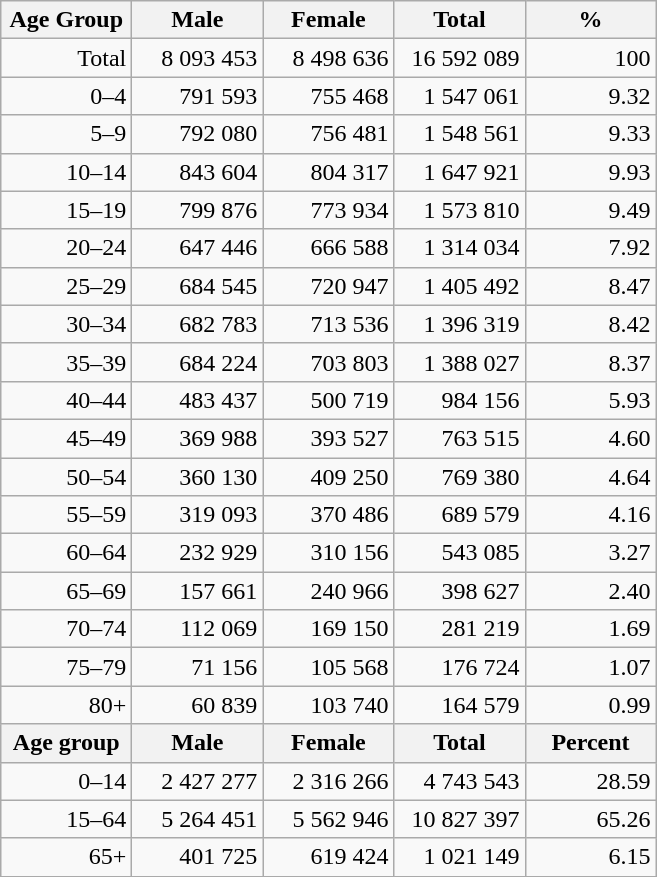<table class="wikitable">
<tr>
<th width="80pt">Age Group</th>
<th width="80pt">Male</th>
<th width="80pt">Female</th>
<th width="80pt">Total</th>
<th width="80pt">%</th>
</tr>
<tr>
<td align="right">Total</td>
<td align="right">8 093 453</td>
<td align="right">8 498 636</td>
<td align="right">16 592 089</td>
<td align="right">100</td>
</tr>
<tr>
<td align="right">0–4</td>
<td align="right">791 593</td>
<td align="right">755 468</td>
<td align="right">1 547 061</td>
<td align="right">9.32</td>
</tr>
<tr>
<td align="right">5–9</td>
<td align="right">792 080</td>
<td align="right">756 481</td>
<td align="right">1 548 561</td>
<td align="right">9.33</td>
</tr>
<tr>
<td align="right">10–14</td>
<td align="right">843 604</td>
<td align="right">804 317</td>
<td align="right">1 647 921</td>
<td align="right">9.93</td>
</tr>
<tr>
<td align="right">15–19</td>
<td align="right">799 876</td>
<td align="right">773 934</td>
<td align="right">1 573 810</td>
<td align="right">9.49</td>
</tr>
<tr>
<td align="right">20–24</td>
<td align="right">647 446</td>
<td align="right">666 588</td>
<td align="right">1 314 034</td>
<td align="right">7.92</td>
</tr>
<tr>
<td align="right">25–29</td>
<td align="right">684 545</td>
<td align="right">720 947</td>
<td align="right">1 405 492</td>
<td align="right">8.47</td>
</tr>
<tr>
<td align="right">30–34</td>
<td align="right">682 783</td>
<td align="right">713 536</td>
<td align="right">1 396 319</td>
<td align="right">8.42</td>
</tr>
<tr>
<td align="right">35–39</td>
<td align="right">684 224</td>
<td align="right">703 803</td>
<td align="right">1 388 027</td>
<td align="right">8.37</td>
</tr>
<tr>
<td align="right">40–44</td>
<td align="right">483 437</td>
<td align="right">500 719</td>
<td align="right">984 156</td>
<td align="right">5.93</td>
</tr>
<tr>
<td align="right">45–49</td>
<td align="right">369 988</td>
<td align="right">393 527</td>
<td align="right">763 515</td>
<td align="right">4.60</td>
</tr>
<tr>
<td align="right">50–54</td>
<td align="right">360 130</td>
<td align="right">409 250</td>
<td align="right">769 380</td>
<td align="right">4.64</td>
</tr>
<tr>
<td align="right">55–59</td>
<td align="right">319 093</td>
<td align="right">370 486</td>
<td align="right">689 579</td>
<td align="right">4.16</td>
</tr>
<tr>
<td align="right">60–64</td>
<td align="right">232 929</td>
<td align="right">310 156</td>
<td align="right">543 085</td>
<td align="right">3.27</td>
</tr>
<tr>
<td align="right">65–69</td>
<td align="right">157 661</td>
<td align="right">240 966</td>
<td align="right">398 627</td>
<td align="right">2.40</td>
</tr>
<tr>
<td align="right">70–74</td>
<td align="right">112 069</td>
<td align="right">169 150</td>
<td align="right">281 219</td>
<td align="right">1.69</td>
</tr>
<tr>
<td align="right">75–79</td>
<td align="right">71 156</td>
<td align="right">105 568</td>
<td align="right">176 724</td>
<td align="right">1.07</td>
</tr>
<tr>
<td align="right">80+</td>
<td align="right">60 839</td>
<td align="right">103 740</td>
<td align="right">164 579</td>
<td align="right">0.99</td>
</tr>
<tr>
<th width="50">Age group</th>
<th width="80pt">Male</th>
<th width="80">Female</th>
<th width="80">Total</th>
<th width="50">Percent</th>
</tr>
<tr>
<td align="right">0–14</td>
<td align="right">2 427 277</td>
<td align="right">2 316 266</td>
<td align="right">4 743 543</td>
<td align="right">28.59</td>
</tr>
<tr>
<td align="right">15–64</td>
<td align="right">5 264 451</td>
<td align="right">5 562 946</td>
<td align="right">10 827 397</td>
<td align="right">65.26</td>
</tr>
<tr>
<td align="right">65+</td>
<td align="right">401 725</td>
<td align="right">619 424</td>
<td align="right">1 021 149</td>
<td align="right">6.15</td>
</tr>
<tr>
</tr>
</table>
